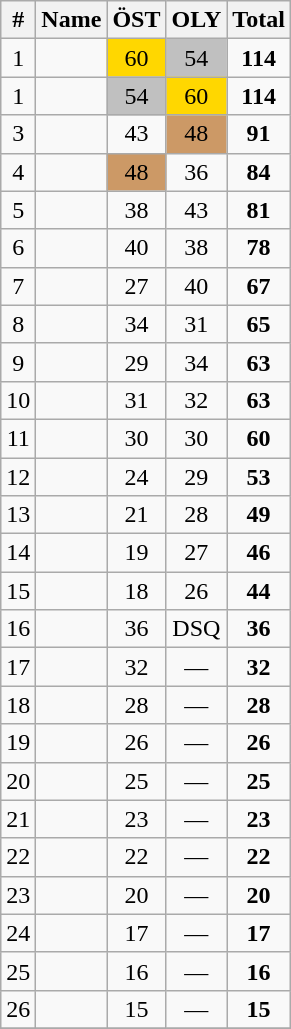<table class="wikitable sortable" style="text-align:center;">
<tr>
<th>#</th>
<th>Name</th>
<th>ÖST</th>
<th>OLY</th>
<th>Total</th>
</tr>
<tr>
<td>1</td>
<td align="left"></td>
<td bgcolor="gold">60</td>
<td bgcolor="silver">54</td>
<td><strong>114</strong></td>
</tr>
<tr>
<td>1</td>
<td align="left"></td>
<td bgcolor="silver">54</td>
<td bgcolor="gold">60</td>
<td><strong>114</strong></td>
</tr>
<tr>
<td>3</td>
<td align="left"></td>
<td>43</td>
<td bgcolor="CC9966">48</td>
<td><strong>91</strong></td>
</tr>
<tr>
<td>4</td>
<td align="left"></td>
<td bgcolor="CC9966">48</td>
<td>36</td>
<td><strong>84</strong></td>
</tr>
<tr>
<td>5</td>
<td align="left"></td>
<td>38</td>
<td>43</td>
<td><strong>81</strong></td>
</tr>
<tr>
<td>6</td>
<td align="left"></td>
<td>40</td>
<td>38</td>
<td><strong>78</strong></td>
</tr>
<tr>
<td>7</td>
<td align="left"></td>
<td>27</td>
<td>40</td>
<td><strong>67</strong></td>
</tr>
<tr>
<td>8</td>
<td align="left"></td>
<td>34</td>
<td>31</td>
<td><strong>65</strong></td>
</tr>
<tr>
<td>9</td>
<td align="left"></td>
<td>29</td>
<td>34</td>
<td><strong>63</strong></td>
</tr>
<tr>
<td>10</td>
<td align="left"></td>
<td>31</td>
<td>32</td>
<td><strong>63</strong></td>
</tr>
<tr>
<td>11</td>
<td align="left"></td>
<td>30</td>
<td>30</td>
<td><strong>60</strong></td>
</tr>
<tr>
<td>12</td>
<td align="left"></td>
<td>24</td>
<td>29</td>
<td><strong>53</strong></td>
</tr>
<tr>
<td>13</td>
<td align="left"></td>
<td>21</td>
<td>28</td>
<td><strong>49</strong></td>
</tr>
<tr>
<td>14</td>
<td align="left"></td>
<td>19</td>
<td>27</td>
<td><strong>46</strong></td>
</tr>
<tr>
<td>15</td>
<td align="left"></td>
<td>18</td>
<td>26</td>
<td><strong>44</strong></td>
</tr>
<tr>
<td>16</td>
<td align="left"></td>
<td>36</td>
<td>DSQ</td>
<td><strong>36</strong></td>
</tr>
<tr>
<td>17</td>
<td align="left"></td>
<td>32</td>
<td>—</td>
<td><strong>32</strong></td>
</tr>
<tr>
<td>18</td>
<td align="left"></td>
<td>28</td>
<td>—</td>
<td><strong>28</strong></td>
</tr>
<tr>
<td>19</td>
<td align="left"></td>
<td>26</td>
<td>—</td>
<td><strong>26</strong></td>
</tr>
<tr>
<td>20</td>
<td align="left"></td>
<td>25</td>
<td>—</td>
<td><strong>25</strong></td>
</tr>
<tr>
<td>21</td>
<td align="left"></td>
<td>23</td>
<td>—</td>
<td><strong>23</strong></td>
</tr>
<tr>
<td>22</td>
<td align="left"></td>
<td>22</td>
<td>—</td>
<td><strong>22</strong></td>
</tr>
<tr>
<td>23</td>
<td align="left"></td>
<td>20</td>
<td>—</td>
<td><strong>20</strong></td>
</tr>
<tr>
<td>24</td>
<td align="left"></td>
<td>17</td>
<td>—</td>
<td><strong>17</strong></td>
</tr>
<tr>
<td>25</td>
<td align="left"></td>
<td>16</td>
<td>—</td>
<td><strong>16</strong></td>
</tr>
<tr>
<td>26</td>
<td align="left"></td>
<td>15</td>
<td>—</td>
<td><strong>15</strong></td>
</tr>
<tr>
</tr>
</table>
